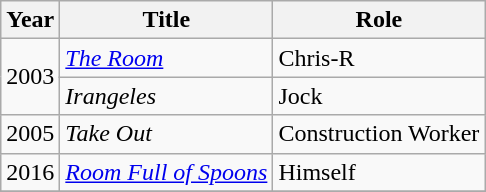<table class="wikitable" style="font-size:100%">
<tr style="text-align:center;">
<th>Year</th>
<th>Title</th>
<th>Role</th>
</tr>
<tr>
<td rowspan="2">2003</td>
<td><em><a href='#'>The Room</a></em></td>
<td>Chris-R</td>
</tr>
<tr>
<td><em>Irangeles</em></td>
<td>Jock</td>
</tr>
<tr>
<td rowspan="1">2005</td>
<td><em>Take Out</em></td>
<td>Construction Worker</td>
</tr>
<tr>
<td rowspan="1">2016</td>
<td><em><a href='#'>Room Full of Spoons</a></em></td>
<td>Himself</td>
</tr>
<tr>
</tr>
</table>
